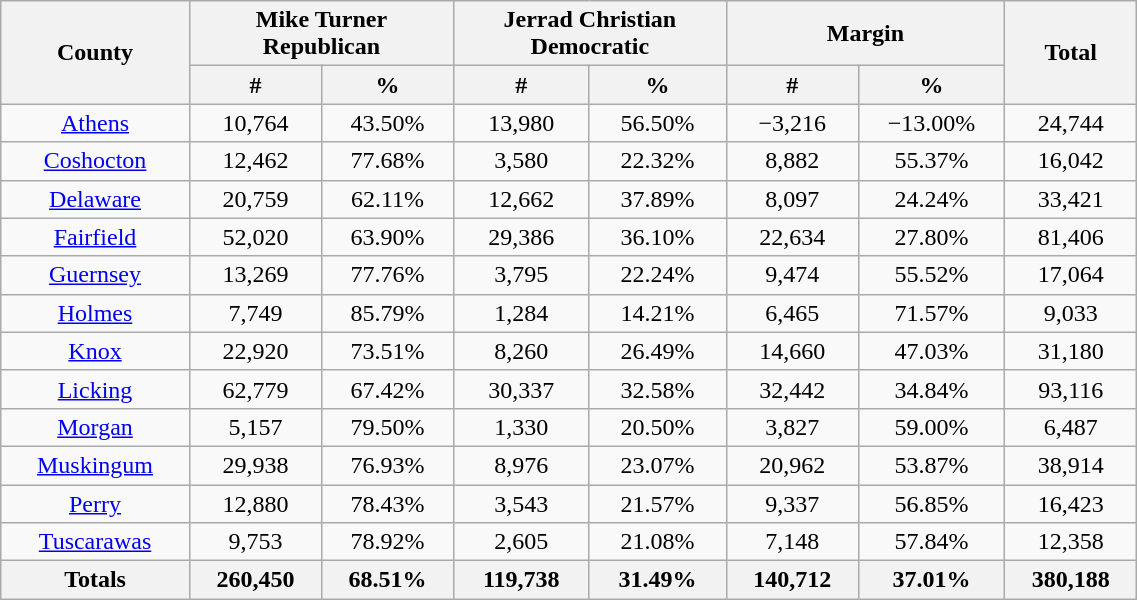<table width="60%" class="wikitable sortable">
<tr>
<th rowspan="2">County</th>
<th colspan="2">Mike Turner<br>Republican</th>
<th colspan="2">Jerrad Christian<br>Democratic</th>
<th colspan="2">Margin</th>
<th rowspan="2">Total</th>
</tr>
<tr>
<th style="text-align:center;" data-sort-type="number">#</th>
<th style="text-align:center;" data-sort-type="number">%</th>
<th style="text-align:center;" data-sort-type="number">#</th>
<th style="text-align:center;" data-sort-type="number">%</th>
<th style="text-align:center;" data-sort-type="number">#</th>
<th style="text-align:center;" data-sort-type="number">%</th>
</tr>
<tr style="text-align:center;">
<td><a href='#'>Athens</a></td>
<td>10,764</td>
<td>43.50%</td>
<td>13,980</td>
<td>56.50%</td>
<td>−3,216</td>
<td>−13.00%</td>
<td>24,744</td>
</tr>
<tr style="text-align:center;">
<td><a href='#'>Coshocton</a></td>
<td>12,462</td>
<td>77.68%</td>
<td>3,580</td>
<td>22.32%</td>
<td>8,882</td>
<td>55.37%</td>
<td>16,042</td>
</tr>
<tr style="text-align:center;">
<td><a href='#'>Delaware</a></td>
<td>20,759</td>
<td>62.11%</td>
<td>12,662</td>
<td>37.89%</td>
<td>8,097</td>
<td>24.24%</td>
<td>33,421</td>
</tr>
<tr style="text-align:center;">
<td><a href='#'>Fairfield</a></td>
<td>52,020</td>
<td>63.90%</td>
<td>29,386</td>
<td>36.10%</td>
<td>22,634</td>
<td>27.80%</td>
<td>81,406</td>
</tr>
<tr style="text-align:center;">
<td><a href='#'>Guernsey</a></td>
<td>13,269</td>
<td>77.76%</td>
<td>3,795</td>
<td>22.24%</td>
<td>9,474</td>
<td>55.52%</td>
<td>17,064</td>
</tr>
<tr style="text-align:center;">
<td><a href='#'>Holmes</a></td>
<td>7,749</td>
<td>85.79%</td>
<td>1,284</td>
<td>14.21%</td>
<td>6,465</td>
<td>71.57%</td>
<td>9,033</td>
</tr>
<tr style="text-align:center;">
<td><a href='#'>Knox</a></td>
<td>22,920</td>
<td>73.51%</td>
<td>8,260</td>
<td>26.49%</td>
<td>14,660</td>
<td>47.03%</td>
<td>31,180</td>
</tr>
<tr style="text-align:center;">
<td><a href='#'>Licking</a></td>
<td>62,779</td>
<td>67.42%</td>
<td>30,337</td>
<td>32.58%</td>
<td>32,442</td>
<td>34.84%</td>
<td>93,116</td>
</tr>
<tr style="text-align:center;">
<td><a href='#'>Morgan</a></td>
<td>5,157</td>
<td>79.50%</td>
<td>1,330</td>
<td>20.50%</td>
<td>3,827</td>
<td>59.00%</td>
<td>6,487</td>
</tr>
<tr style="text-align:center;">
<td><a href='#'>Muskingum</a></td>
<td>29,938</td>
<td>76.93%</td>
<td>8,976</td>
<td>23.07%</td>
<td>20,962</td>
<td>53.87%</td>
<td>38,914</td>
</tr>
<tr style="text-align:center;">
<td><a href='#'>Perry</a></td>
<td>12,880</td>
<td>78.43%</td>
<td>3,543</td>
<td>21.57%</td>
<td>9,337</td>
<td>56.85%</td>
<td>16,423</td>
</tr>
<tr style="text-align:center;">
<td><a href='#'>Tuscarawas</a></td>
<td>9,753</td>
<td>78.92%</td>
<td>2,605</td>
<td>21.08%</td>
<td>7,148</td>
<td>57.84%</td>
<td>12,358</td>
</tr>
<tr style="text-align:center;">
<th>Totals</th>
<th>260,450</th>
<th>68.51%</th>
<th>119,738</th>
<th>31.49%</th>
<th>140,712</th>
<th>37.01%</th>
<th>380,188</th>
</tr>
</table>
